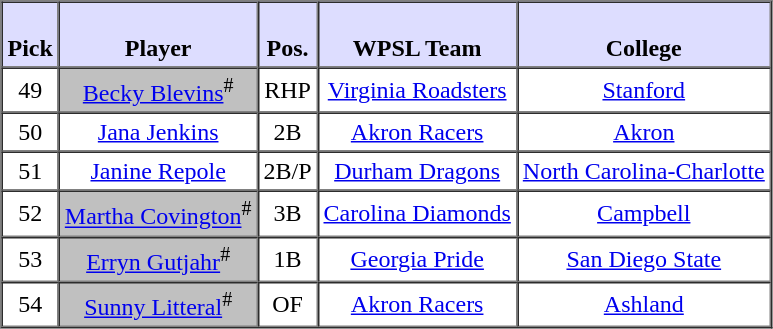<table style="text-align: center" border="1" cellpadding="3" cellspacing="0">
<tr>
<th style="background:#ddf;"><br>Pick</th>
<th style="background:#ddf;"><br>Player</th>
<th style="background:#ddf;"><br>Pos.</th>
<th style="background:#ddf;"><br>WPSL Team</th>
<th style="background:#ddf;"><br>College</th>
</tr>
<tr>
<td>49</td>
<td style="background:#C0C0C0;"><a href='#'>Becky Blevins</a><sup>#</sup></td>
<td>RHP</td>
<td><a href='#'>Virginia Roadsters</a></td>
<td><a href='#'>Stanford</a></td>
</tr>
<tr>
<td>50</td>
<td><a href='#'>Jana Jenkins</a></td>
<td>2B</td>
<td><a href='#'>Akron Racers</a></td>
<td><a href='#'>Akron</a></td>
</tr>
<tr>
<td>51</td>
<td><a href='#'>Janine Repole</a></td>
<td>2B/P</td>
<td><a href='#'>Durham Dragons</a></td>
<td><a href='#'>North Carolina-Charlotte</a></td>
</tr>
<tr>
<td>52</td>
<td style="background:#C0C0C0;"><a href='#'>Martha Covington</a><sup>#</sup></td>
<td>3B</td>
<td><a href='#'>Carolina Diamonds</a></td>
<td><a href='#'>Campbell</a></td>
</tr>
<tr>
<td>53</td>
<td style="background:#C0C0C0;"><a href='#'>Erryn Gutjahr</a><sup>#</sup></td>
<td>1B</td>
<td><a href='#'>Georgia Pride</a></td>
<td><a href='#'>San Diego State</a></td>
</tr>
<tr>
<td>54</td>
<td style="background:#C0C0C0;"><a href='#'>Sunny Litteral</a><sup>#</sup></td>
<td>OF</td>
<td><a href='#'>Akron Racers</a></td>
<td><a href='#'>Ashland</a></td>
</tr>
</table>
